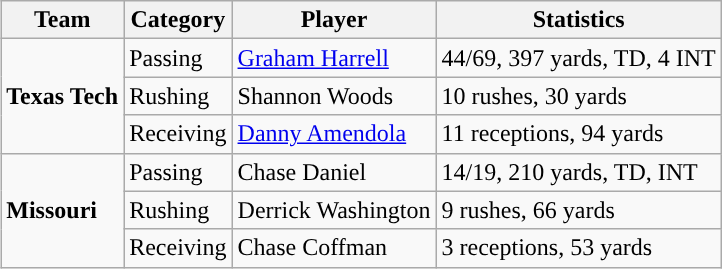<table class="wikitable" style="float: right;">
<tr>
<th>Team</th>
<th>Category</th>
<th>Player</th>
<th>Statistics</th>
</tr>
<tr>
<td rowspan=3><strong>Texas Tech</strong></td>
<td>Passing</td>
<td><a href='#'>Graham Harrell</a></td>
<td>44/69, 397 yards, TD, 4 INT</td>
</tr>
<tr>
<td>Rushing</td>
<td>Shannon Woods</td>
<td>10 rushes, 30 yards</td>
</tr>
<tr>
<td>Receiving</td>
<td><a href='#'>Danny Amendola</a></td>
<td>11 receptions, 94 yards</td>
</tr>
<tr>
<td rowspan=3><strong>Missouri</strong></td>
<td>Passing</td>
<td>Chase Daniel</td>
<td>14/19, 210 yards, TD, INT</td>
</tr>
<tr>
<td>Rushing</td>
<td>Derrick Washington</td>
<td>9 rushes, 66 yards</td>
</tr>
<tr>
<td>Receiving</td>
<td>Chase Coffman</td>
<td>3 receptions, 53 yards</td>
</tr>
</table>
